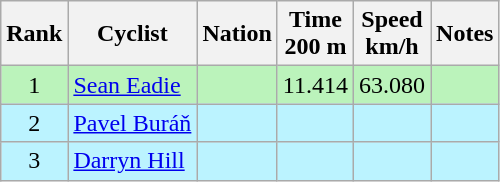<table class="wikitable sortable" style="text-align:center">
<tr>
<th>Rank</th>
<th>Cyclist</th>
<th>Nation</th>
<th>Time<br>200 m</th>
<th>Speed<br>km/h</th>
<th>Notes</th>
</tr>
<tr bgcolor=bbf3bb>
<td>1</td>
<td align=left><a href='#'>Sean Eadie</a></td>
<td align=left></td>
<td>11.414</td>
<td>63.080</td>
<td></td>
</tr>
<tr bgcolor=bbf3ff>
<td>2</td>
<td align=left><a href='#'>Pavel Buráň</a></td>
<td align=left></td>
<td></td>
<td></td>
<td></td>
</tr>
<tr bgcolor=bbf3ff>
<td>3</td>
<td align=left><a href='#'>Darryn Hill</a></td>
<td align=left></td>
<td></td>
<td></td>
<td></td>
</tr>
</table>
